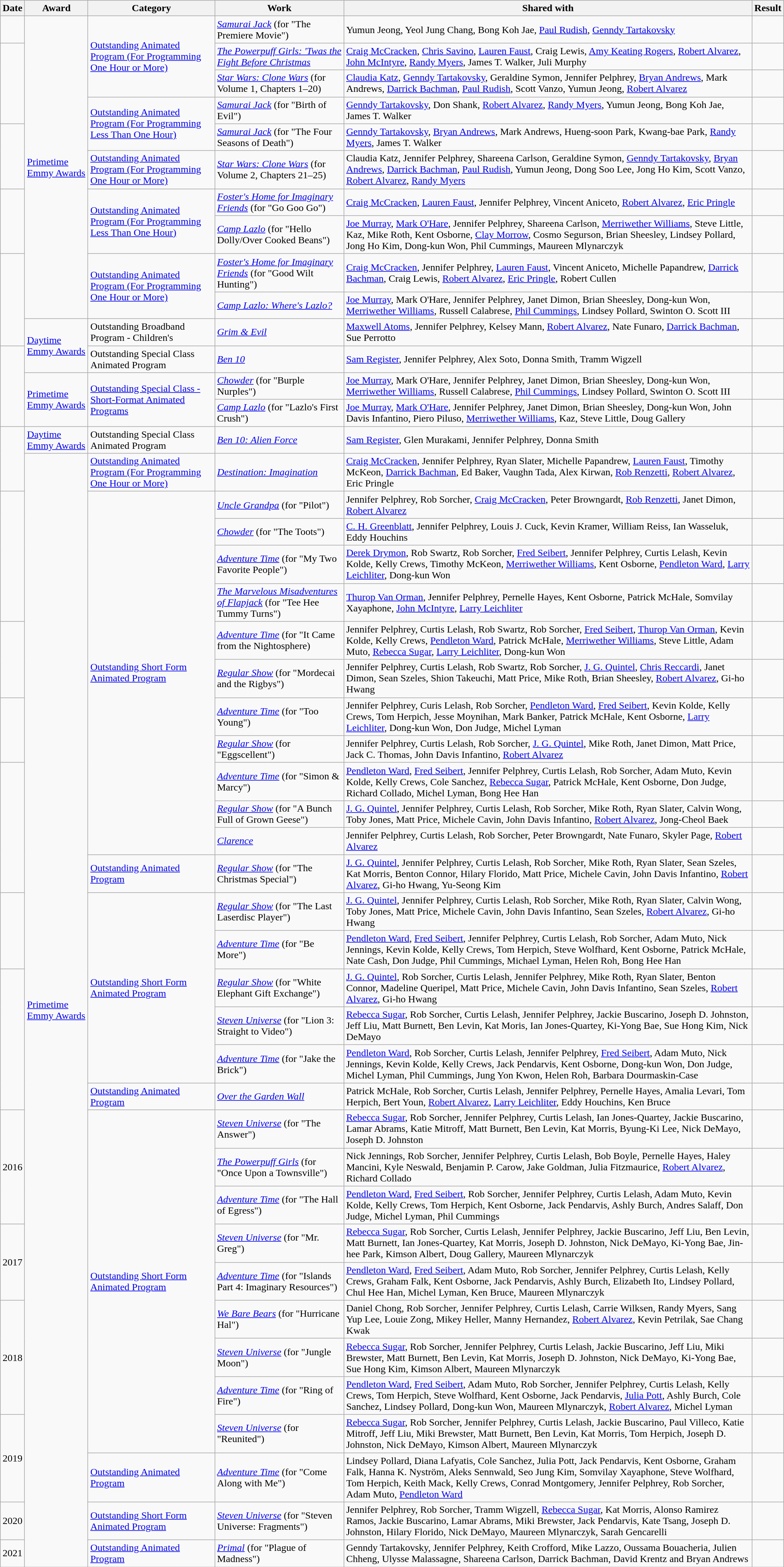<table class="wikitable sortable" style="margin-right: 0;">
<tr>
<th>Date</th>
<th>Award</th>
<th>Category</th>
<th>Work</th>
<th>Shared with</th>
<th>Result</th>
</tr>
<tr>
<td></td>
<td rowspan="10"><a href='#'>Primetime Emmy Awards</a></td>
<td rowspan="3"><a href='#'>Outstanding Animated Program (For Programming One Hour or More)</a></td>
<td><em><a href='#'>Samurai Jack</a></em> (for "The Premiere Movie")</td>
<td>Yumun Jeong, Yeol Jung Chang, Bong Koh Jae, <a href='#'>Paul Rudish</a>, <a href='#'>Genndy Tartakovsky</a></td>
<td></td>
</tr>
<tr>
<td rowspan="3"></td>
<td><em><a href='#'>The Powerpuff Girls: 'Twas the Fight Before Christmas</a></em></td>
<td><a href='#'>Craig McCracken</a>, <a href='#'>Chris Savino</a>, <a href='#'>Lauren Faust</a>, Craig Lewis, <a href='#'>Amy Keating Rogers</a>, <a href='#'>Robert Alvarez</a>, <a href='#'>John McIntyre</a>, <a href='#'>Randy Myers</a>, James T. Walker, Juli Murphy</td>
<td></td>
</tr>
<tr>
<td><em><a href='#'>Star Wars: Clone Wars</a></em> (for Volume 1, Chapters 1–20)</td>
<td><a href='#'>Claudia Katz</a>, <a href='#'>Genndy Tartakovsky</a>, Geraldine Symon, Jennifer Pelphrey, <a href='#'>Bryan Andrews</a>, Mark Andrews, <a href='#'>Darrick Bachman</a>, <a href='#'>Paul Rudish</a>, Scott Vanzo, Yumun Jeong, <a href='#'>Robert Alvarez</a></td>
<td></td>
</tr>
<tr>
<td rowspan="2"><a href='#'>Outstanding Animated Program (For Programming Less Than One Hour)</a></td>
<td><em><a href='#'>Samurai Jack</a></em> (for "Birth of Evil")</td>
<td><a href='#'>Genndy Tartakovsky</a>, Don Shank, <a href='#'>Robert Alvarez</a>, <a href='#'>Randy Myers</a>, Yumun Jeong, Bong Koh Jae, James T. Walker</td>
<td></td>
</tr>
<tr>
<td rowspan="2"></td>
<td><em><a href='#'>Samurai Jack</a></em> (for "The Four Seasons of Death")</td>
<td><a href='#'>Genndy Tartakovsky</a>, <a href='#'>Bryan Andrews</a>, Mark Andrews, Hueng-soon Park, Kwang-bae Park, <a href='#'>Randy Myers</a>, James T. Walker</td>
<td></td>
</tr>
<tr>
<td><a href='#'>Outstanding Animated Program (For Programming One Hour or More)</a></td>
<td><em><a href='#'>Star Wars: Clone Wars</a></em> (for Volume 2, Chapters 21–25)</td>
<td>Claudia Katz, Jennifer Pelphrey, Shareena Carlson, Geraldine Symon, <a href='#'>Genndy Tartakovsky</a>, <a href='#'>Bryan Andrews</a>, <a href='#'>Darrick Bachman</a>, <a href='#'>Paul Rudish</a>, Yumun Jeong, Dong Soo Lee, Jong Ho Kim, Scott Vanzo, <a href='#'>Robert Alvarez</a>, <a href='#'>Randy Myers</a></td>
<td></td>
</tr>
<tr>
<td rowspan="2"></td>
<td rowspan="2"><a href='#'>Outstanding Animated Program (For Programming Less Than One Hour)</a></td>
<td><em><a href='#'>Foster's Home for Imaginary Friends</a></em> (for "Go Goo Go")</td>
<td><a href='#'>Craig McCracken</a>, <a href='#'>Lauren Faust</a>, Jennifer Pelphrey, Vincent Aniceto, <a href='#'>Robert Alvarez</a>, <a href='#'>Eric Pringle</a></td>
<td></td>
</tr>
<tr>
<td><em><a href='#'>Camp Lazlo</a></em> (for "Hello Dolly/Over Cooked Beans")</td>
<td><a href='#'>Joe Murray</a>, <a href='#'>Mark O'Hare</a>, Jennifer Pelphrey, Shareena Carlson, <a href='#'>Merriwether Williams</a>, Steve Little, Kaz, Mike Roth, Kent Osborne, <a href='#'>Clay Morrow</a>, Cosmo Segurson, Brian Sheesley, Lindsey Pollard, Jong Ho Kim, Dong-kun Won, Phil Cummings, Maureen Mlynarczyk</td>
<td></td>
</tr>
<tr>
<td rowspan="3"></td>
<td rowspan="2"><a href='#'>Outstanding Animated Program (For Programming One Hour or More)</a></td>
<td><em><a href='#'>Foster's Home for Imaginary Friends</a></em> (for "Good Wilt Hunting")</td>
<td><a href='#'>Craig McCracken</a>, Jennifer Pelphrey, <a href='#'>Lauren Faust</a>, Vincent Aniceto, Michelle Papandrew, <a href='#'>Darrick Bachman</a>, Craig Lewis, <a href='#'>Robert Alvarez</a>, <a href='#'>Eric Pringle</a>, Robert Cullen</td>
<td></td>
</tr>
<tr>
<td><em><a href='#'>Camp Lazlo: Where's Lazlo?</a></em></td>
<td><a href='#'>Joe Murray</a>, Mark O'Hare, Jennifer Pelphrey, Janet Dimon, Brian Sheesley, Dong-kun Won, <a href='#'>Merriwether Williams</a>, Russell Calabrese, <a href='#'>Phil Cummings</a>, Lindsey Pollard, Swinton O. Scott III</td>
<td></td>
</tr>
<tr>
<td rowspan="2"><a href='#'>Daytime Emmy Awards</a></td>
<td>Outstanding Broadband Program - Children's</td>
<td><em><a href='#'>Grim & Evil</a></em></td>
<td><a href='#'>Maxwell Atoms</a>, Jennifer Pelphrey, Kelsey Mann, <a href='#'>Robert Alvarez</a>, Nate Funaro, <a href='#'>Darrick Bachman</a>, Sue Perrotto</td>
<td></td>
</tr>
<tr>
<td rowspan="3"></td>
<td>Outstanding Special Class Animated Program</td>
<td><em><a href='#'>Ben 10</a></em></td>
<td><a href='#'>Sam Register</a>, Jennifer Pelphrey, Alex Soto, Donna Smith, Tramm Wigzell</td>
<td></td>
</tr>
<tr>
<td rowspan="2"><a href='#'>Primetime Emmy Awards</a></td>
<td rowspan="2"><a href='#'>Outstanding Special Class - Short-Format Animated Programs</a></td>
<td><em><a href='#'>Chowder</a></em> (for "Burple Nurples")</td>
<td><a href='#'>Joe Murray</a>, Mark O'Hare, Jennifer Pelphrey, Janet Dimon, Brian Sheesley, Dong-kun Won, <a href='#'>Merriwether Williams</a>, Russell Calabrese, <a href='#'>Phil Cummings</a>, Lindsey Pollard, Swinton O. Scott III</td>
<td></td>
</tr>
<tr>
<td><em><a href='#'>Camp Lazlo</a></em> (for "Lazlo's First Crush")</td>
<td><a href='#'>Joe Murray</a>, <a href='#'>Mark O'Hare</a>, Jennifer Pelphrey, Janet Dimon, Brian Sheesley, Dong-kun Won, John Davis Infantino, Piero Piluso, <a href='#'>Merriwether Williams</a>, Kaz, Steve Little, Doug Gallery</td>
<td></td>
</tr>
<tr>
<td rowspan="2"></td>
<td><a href='#'>Daytime Emmy Awards</a></td>
<td>Outstanding Special Class Animated Program</td>
<td><em><a href='#'>Ben 10: Alien Force</a></em></td>
<td><a href='#'>Sam Register</a>, Glen Murakami, Jennifer Pelphrey, Donna Smith</td>
<td></td>
</tr>
<tr>
<td rowspan="31"><a href='#'>Primetime Emmy Awards</a></td>
<td><a href='#'>Outstanding Animated Program (For Programming One Hour or More)</a></td>
<td><em><a href='#'>Destination: Imagination</a></em></td>
<td><a href='#'>Craig McCracken</a>, Jennifer Pelphrey, Ryan Slater, Michelle Papandrew, <a href='#'>Lauren Faust</a>, Timothy McKeon, <a href='#'>Darrick Bachman</a>, Ed Baker, Vaughn Tada, Alex Kirwan, <a href='#'>Rob Renzetti</a>, <a href='#'>Robert Alvarez</a>, Eric Pringle</td>
<td></td>
</tr>
<tr>
<td rowspan="4"></td>
<td rowspan="11"><a href='#'>Outstanding Short Form Animated Program</a></td>
<td><em><a href='#'>Uncle Grandpa</a></em> (for "Pilot")</td>
<td>Jennifer Pelphrey, Rob Sorcher, <a href='#'>Craig McCracken</a>, Peter Browngardt, <a href='#'>Rob Renzetti</a>, Janet Dimon, <a href='#'>Robert Alvarez</a></td>
<td></td>
</tr>
<tr>
<td><em><a href='#'>Chowder</a></em> (for "The Toots")</td>
<td><a href='#'>C. H. Greenblatt</a>, Jennifer Pelphrey, Louis J. Cuck, Kevin Kramer, William Reiss, Ian Wasseluk, Eddy Houchins</td>
<td></td>
</tr>
<tr>
<td><em><a href='#'>Adventure Time</a></em> (for "My Two Favorite People")</td>
<td><a href='#'>Derek Drymon</a>, Rob Swartz, Rob Sorcher, <a href='#'>Fred Seibert</a>, Jennifer Pelphrey, Curtis Lelash, Kevin Kolde, Kelly Crews, Timothy McKeon, <a href='#'>Merriwether Williams</a>, Kent Osborne, <a href='#'>Pendleton Ward</a>, <a href='#'>Larry Leichliter</a>, Dong-kun Won</td>
<td></td>
</tr>
<tr>
<td><em><a href='#'>The Marvelous Misadventures of Flapjack</a></em> (for "Tee Hee Tummy Turns")</td>
<td><a href='#'>Thurop Van Orman</a>, Jennifer Pelphrey, Pernelle Hayes, Kent Osborne, Patrick McHale, Somvilay Xayaphone, <a href='#'>John McIntyre</a>, <a href='#'>Larry Leichliter</a></td>
<td></td>
</tr>
<tr>
<td rowspan="2"></td>
<td><em><a href='#'>Adventure Time</a></em> (for "It Came from the Nightosphere)</td>
<td>Jennifer Pelphrey, Curtis Lelash, Rob Swartz, Rob Sorcher, <a href='#'>Fred Seibert</a>, <a href='#'>Thurop Van Orman</a>, Kevin Kolde, Kelly Crews, <a href='#'>Pendleton Ward</a>, Patrick McHale, <a href='#'>Merriwether Williams</a>, Steve Little, Adam Muto, <a href='#'>Rebecca Sugar</a>, <a href='#'>Larry Leichliter</a>, Dong-kun Won</td>
<td></td>
</tr>
<tr>
<td><em><a href='#'>Regular Show</a></em> (for "Mordecai and the Rigbys")</td>
<td>Jennifer Pelphrey, Curtis Lelash, Rob Swartz, Rob Sorcher, <a href='#'>J. G. Quintel</a>, <a href='#'>Chris Reccardi</a>, Janet Dimon, Sean Szeles, Shion Takeuchi, Matt Price, Mike Roth, Brian Sheesley, <a href='#'>Robert Alvarez</a>, Gi-ho Hwang</td>
<td></td>
</tr>
<tr>
<td rowspan="2"></td>
<td><em><a href='#'>Adventure Time</a></em> (for "Too Young")</td>
<td>Jennifer Pelphrey, Curis Lelash, Rob Sorcher, <a href='#'>Pendleton Ward</a>, <a href='#'>Fred Seibert</a>, Kevin Kolde, Kelly Crews, Tom Herpich, Jesse Moynihan, Mark Banker, Patrick McHale, Kent Osborne, <a href='#'>Larry Leichliter</a>, Dong-kun Won, Don Judge, Michel Lyman</td>
<td></td>
</tr>
<tr>
<td><em><a href='#'>Regular Show</a></em> (for "Eggscellent")</td>
<td>Jennifer Pelphrey, Curtis Lelash, Rob Sorcher, <a href='#'>J. G. Quintel</a>, Mike Roth, Janet Dimon, Matt Price, Jack C. Thomas, John Davis Infantino, <a href='#'>Robert Alvarez</a></td>
<td></td>
</tr>
<tr>
<td rowspan="4"></td>
<td><em><a href='#'>Adventure Time</a></em> (for "Simon & Marcy")</td>
<td><a href='#'>Pendleton Ward</a>, <a href='#'>Fred Seibert</a>, Jennifer Pelphrey, Curtis Lelash, Rob Sorcher, Adam Muto, Kevin Kolde, Kelly Crews, Cole Sanchez, <a href='#'>Rebecca Sugar</a>, Patrick McHale, Kent Osborne, Don Judge, Richard Collado, Michel Lyman, Bong Hee Han</td>
<td></td>
</tr>
<tr>
<td><em><a href='#'>Regular Show</a></em> (for "A Bunch Full of Grown Geese")</td>
<td><a href='#'>J. G. Quintel</a>, Jennifer Pelphrey, Curtis Lelash, Rob Sorcher, Mike Roth, Ryan Slater, Calvin Wong, Toby Jones, Matt Price, Michele Cavin, John Davis Infantino, <a href='#'>Robert Alvarez</a>, Jong-Cheol Baek</td>
<td></td>
</tr>
<tr>
<td><em><a href='#'>Clarence</a></em></td>
<td>Jennifer Pelphrey, Curtis Lelash, Rob Sorcher, Peter Browngardt, Nate Funaro, Skyler Page, <a href='#'>Robert Alvarez</a></td>
<td></td>
</tr>
<tr>
<td><a href='#'>Outstanding Animated Program</a></td>
<td><em><a href='#'>Regular Show</a></em> (for "The Christmas Special")</td>
<td><a href='#'>J. G. Quintel</a>, Jennifer Pelphrey, Curtis Lelash, Rob Sorcher, Mike Roth, Ryan Slater, Sean Szeles, Kat Morris, Benton Connor, Hilary Florido, Matt Price, Michele Cavin, John Davis Infantino, <a href='#'>Robert Alvarez</a>, Gi-ho Hwang, Yu-Seong Kim</td>
<td></td>
</tr>
<tr>
<td rowspan="2"></td>
<td rowspan="5"><a href='#'>Outstanding Short Form Animated Program</a></td>
<td><em><a href='#'>Regular Show</a></em> (for "The Last Laserdisc Player")</td>
<td><a href='#'>J. G. Quintel</a>, Jennifer Pelphrey, Curtis Lelash, Rob Sorcher, Mike Roth, Ryan Slater, Calvin Wong, Toby Jones, Matt Price, Michele Cavin, John Davis Infantino, Sean Szeles, <a href='#'>Robert Alvarez</a>, Gi-ho Hwang</td>
<td></td>
</tr>
<tr>
<td><em><a href='#'>Adventure Time</a></em> (for "Be More")</td>
<td><a href='#'>Pendleton Ward</a>, <a href='#'>Fred Seibert</a>, Jennifer Pelphrey, Curtis Lelash, Rob Sorcher, Adam Muto, Nick Jennings, Kevin Kolde, Kelly Crews, Tom Herpich, Steve Wolfhard, Kent Osborne, Patrick McHale, Nate Cash, Don Judge, Phil Cummings, Michael Lyman, Helen Roh, Bong Hee Han</td>
<td></td>
</tr>
<tr>
<td rowspan="4"></td>
<td><em><a href='#'>Regular Show</a></em> (for "White Elephant Gift Exchange")</td>
<td><a href='#'>J. G. Quintel</a>, Rob Sorcher, Curtis Lelash, Jennifer Pelphrey, Mike Roth, Ryan Slater, Benton Connor, Madeline Queripel, Matt Price, Michele Cavin, John Davis Infantino, Sean Szeles, <a href='#'>Robert Alvarez</a>, Gi-ho Hwang</td>
<td></td>
</tr>
<tr>
<td><em><a href='#'>Steven Universe</a></em> (for "Lion 3: Straight to Video")</td>
<td><a href='#'>Rebecca Sugar</a>, Rob Sorcher, Curtis Lelash, Jennifer Pelphrey, Jackie Buscarino, Joseph D. Johnston, Jeff Liu, Matt Burnett, Ben Levin, Kat Moris, Ian Jones-Quartey, Ki-Yong Bae, Sue Hong Kim, Nick DeMayo</td>
<td></td>
</tr>
<tr>
<td><em><a href='#'>Adventure Time</a></em> (for "Jake the Brick")</td>
<td><a href='#'>Pendleton Ward</a>, Rob Sorcher, Curtis Lelash, Jennifer Pelphrey, <a href='#'>Fred Seibert</a>, Adam Muto, Nick Jennings, Kevin Kolde, Kelly Crews, Jack Pendarvis, Kent Osborne, Dong-kun Won, Don Judge, Michel Lyman, Phil Cummings, Jung Yon Kwon, Helen Roh, Barbara Dourmaskin-Case</td>
<td></td>
</tr>
<tr>
<td><a href='#'>Outstanding Animated Program</a></td>
<td><em><a href='#'>Over the Garden Wall</a></em></td>
<td>Patrick McHale, Rob Sorcher, Curtis Lelash, Jennifer Pelphrey, Pernelle Hayes, Amalia Levari, Tom Herpich, Bert Youn, <a href='#'>Robert Alvarez</a>, <a href='#'>Larry Leichliter</a>, Eddy Houchins, Ken Bruce</td>
<td></td>
</tr>
<tr>
<td rowspan="3">2016</td>
<td rowspan="9"><a href='#'>Outstanding Short Form Animated Program</a></td>
<td><em><a href='#'>Steven Universe</a></em> (for "The Answer")</td>
<td><a href='#'>Rebecca Sugar</a>, Rob Sorcher, Jennifer Pelphrey, Curtis Lelash, Ian Jones-Quartey, Jackie Buscarino, Lamar Abrams, Katie Mitroff, Matt Burnett, Ben Levin, Kat Morris, Byung-Ki Lee, Nick DeMayo, Joseph D. Johnston</td>
<td></td>
</tr>
<tr>
<td><em><a href='#'>The Powerpuff Girls</a></em> (for "Once Upon a Townsville")</td>
<td>Nick Jennings, Rob Sorcher, Jennifer Pelphrey, Curtis Lelash, Bob Boyle, Pernelle Hayes, Haley Mancini, Kyle Neswald, Benjamin P. Carow, Jake Goldman, Julia Fitzmaurice, <a href='#'>Robert Alvarez</a>, Richard Collado</td>
<td></td>
</tr>
<tr>
<td><em><a href='#'>Adventure Time</a></em> (for "The Hall of Egress")</td>
<td><a href='#'>Pendleton Ward</a>, <a href='#'>Fred Seibert</a>, Rob Sorcher, Jennifer Pelphrey, Curtis Lelash, Adam Muto, Kevin Kolde, Kelly Crews, Tom Herpich, Kent Osborne, Jack Pendarvis, Ashly Burch, Andres Salaff, Don Judge, Michel Lyman, Phil Cummings</td>
<td></td>
</tr>
<tr>
<td rowspan="2">2017</td>
<td><em><a href='#'>Steven Universe</a></em> (for "Mr. Greg")</td>
<td><a href='#'>Rebecca Sugar</a>, Rob Sorcher, Curtis Lelash, Jennifer Pelphrey, Jackie Buscarino, Jeff Liu, Ben Levin, Matt Burnett, Ian Jones-Quartey, Kat Morris, Joseph D. Johnston, Nick DeMayo, Ki-Yong Bae, Jin-hee Park, Kimson Albert, Doug Gallery, Maureen Mlynarczyk</td>
<td></td>
</tr>
<tr>
<td><em><a href='#'>Adventure Time</a></em> (for "Islands Part 4: Imaginary Resources")</td>
<td><a href='#'>Pendleton Ward</a>, <a href='#'>Fred Seibert</a>, Adam Muto, Rob Sorcher, Jennifer Pelphrey, Curtis Lelash, Kelly Crews, Graham Falk, Kent Osborne, Jack Pendarvis, Ashly Burch, Elizabeth Ito, Lindsey Pollard, Chul Hee Han, Michel Lyman, Ken Bruce, Maureen Mlynarczyk</td>
<td></td>
</tr>
<tr>
<td rowspan="3">2018</td>
<td><em><a href='#'>We Bare Bears</a></em> (for "Hurricane Hal")</td>
<td>Daniel Chong, Rob Sorcher, Jennifer Pelphrey, Curtis Lelash, Carrie Wilksen, Randy Myers, Sang Yup Lee, Louie Zong, Mikey Heller, Manny Hernandez, <a href='#'>Robert Alvarez</a>, Kevin Petrilak, Sae Chang Kwak</td>
<td></td>
</tr>
<tr>
<td><em><a href='#'>Steven Universe</a></em> (for "Jungle Moon")</td>
<td><a href='#'>Rebecca Sugar</a>, Rob Sorcher, Jennifer Pelphrey, Curtis Lelash, Jackie Buscarino, Jeff Liu, Miki Brewster, Matt Burnett, Ben Levin, Kat Morris, Joseph D. Johnston, Nick DeMayo, Ki-Yong Bae, Sue Hong Kim, Kimson Albert, Maureen Mlynarczyk</td>
<td></td>
</tr>
<tr>
<td><em><a href='#'>Adventure Time</a></em> (for "Ring of Fire")</td>
<td><a href='#'>Pendleton Ward</a>, <a href='#'>Fred Seibert</a>, Adam Muto, Rob Sorcher, Jennifer Pelphrey, Curtis Lelash, Kelly Crews, Tom Herpich, Steve Wolfhard, Kent Osborne, Jack Pendarvis, <a href='#'>Julia Pott</a>, Ashly Burch, Cole Sanchez, Lindsey Pollard, Dong-kun Won, Maureen Mlynarczyk, <a href='#'>Robert Alvarez</a>, Michel Lyman</td>
<td></td>
</tr>
<tr>
<td rowspan="2">2019</td>
<td><em><a href='#'>Steven Universe</a></em> (for "Reunited")</td>
<td><a href='#'>Rebecca Sugar</a>, Rob Sorcher, Jennifer Pelphrey, Curtis Lelash, Jackie Buscarino, Paul Villeco, Katie Mitroff, Jeff Liu, Miki Brewster, Matt Burnett, Ben Levin, Kat Morris, Tom Herpich, Joseph D. Johnston, Nick DeMayo, Kimson Albert, Maureen Mlynarczyk</td>
<td></td>
</tr>
<tr>
<td><a href='#'>Outstanding Animated Program</a></td>
<td><em><a href='#'>Adventure Time</a></em> (for "Come Along with Me")</td>
<td>Lindsey Pollard, Diana Lafyatis, Cole Sanchez, Julia Pott, Jack Pendarvis, Kent Osborne, Graham Falk, Hanna K. Nyström, Aleks Sennwald, Seo Jung Kim, Somvilay Xayaphone, Steve Wolfhard, Tom Herpich, Keith Mack, Kelly Crews, Conrad Montgomery, Jennifer Pelphrey, Rob Sorcher, Adam Muto, <a href='#'>Pendleton Ward</a></td>
<td></td>
</tr>
<tr>
<td>2020</td>
<td><a href='#'>Outstanding Short Form Animated Program</a></td>
<td><em><a href='#'>Steven Universe</a></em> (for "Steven Universe: Fragments")</td>
<td>Jennifer Pelphrey, Rob Sorcher, Tramm Wigzell, <a href='#'>Rebecca Sugar</a>, Kat Morris, Alonso Ramirez Ramos, Jackie Buscarino, Lamar Abrams, Miki Brewster, Jack Pendarvis, Kate Tsang, Joseph D. Johnston, Hilary Florido, Nick DeMayo, Maureen Mlynarczyk, Sarah Gencarelli</td>
<td></td>
</tr>
<tr>
<td>2021</td>
<td><a href='#'>Outstanding Animated Program</a></td>
<td><em><a href='#'>Primal</a></em> (for "Plague of Madness")</td>
<td>Genndy Tartakovsky, Jennifer Pelphrey, Keith Crofford, Mike Lazzo, Oussama Bouacheria, Julien Chheng, Ulysse Malassagne, Shareena Carlson, Darrick Bachman, David Krentz and Bryan Andrews</td>
<td></td>
</tr>
</table>
